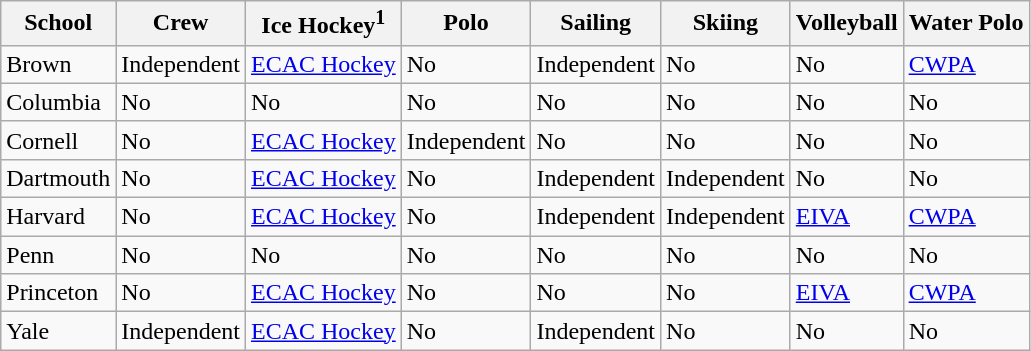<table class="wikitable">
<tr>
<th>School</th>
<th>Crew</th>
<th>Ice Hockey<sup>1</sup></th>
<th>Polo</th>
<th>Sailing</th>
<th>Skiing</th>
<th>Volleyball</th>
<th>Water Polo</th>
</tr>
<tr>
<td>Brown</td>
<td>Independent</td>
<td><a href='#'>ECAC Hockey</a></td>
<td>No</td>
<td>Independent</td>
<td>No</td>
<td>No</td>
<td><a href='#'>CWPA</a></td>
</tr>
<tr>
<td>Columbia</td>
<td>No</td>
<td>No</td>
<td>No</td>
<td>No</td>
<td>No</td>
<td>No</td>
<td>No</td>
</tr>
<tr>
<td>Cornell</td>
<td>No</td>
<td><a href='#'>ECAC Hockey</a></td>
<td>Independent</td>
<td>No</td>
<td>No</td>
<td>No</td>
<td>No</td>
</tr>
<tr>
<td>Dartmouth</td>
<td>No</td>
<td><a href='#'>ECAC Hockey</a></td>
<td>No</td>
<td>Independent</td>
<td>Independent</td>
<td>No</td>
<td>No</td>
</tr>
<tr>
<td>Harvard</td>
<td>No</td>
<td><a href='#'>ECAC Hockey</a></td>
<td>No</td>
<td>Independent</td>
<td>Independent</td>
<td><a href='#'>EIVA</a></td>
<td><a href='#'>CWPA</a></td>
</tr>
<tr>
<td>Penn</td>
<td>No</td>
<td>No</td>
<td>No</td>
<td>No</td>
<td>No</td>
<td>No</td>
<td>No</td>
</tr>
<tr>
<td>Princeton</td>
<td>No</td>
<td><a href='#'>ECAC Hockey</a></td>
<td>No</td>
<td>No</td>
<td>No</td>
<td><a href='#'>EIVA</a></td>
<td><a href='#'>CWPA</a></td>
</tr>
<tr>
<td>Yale</td>
<td>Independent</td>
<td><a href='#'>ECAC Hockey</a></td>
<td>No</td>
<td>Independent</td>
<td>No</td>
<td>No</td>
<td>No</td>
</tr>
</table>
